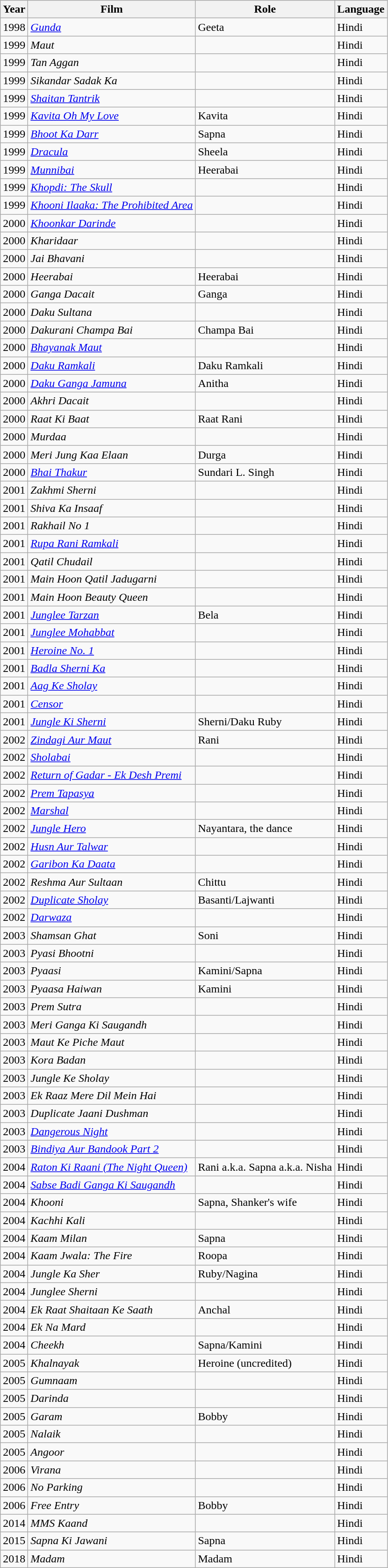<table class="wikitable sortable">
<tr>
<th>Year</th>
<th>Film</th>
<th>Role</th>
<th>Language</th>
</tr>
<tr>
<td>1998</td>
<td><em><a href='#'>Gunda</a></em></td>
<td>Geeta</td>
<td>Hindi</td>
</tr>
<tr>
<td>1999</td>
<td><em>Maut</em></td>
<td></td>
<td>Hindi</td>
</tr>
<tr>
<td>1999</td>
<td><em>Tan Aggan</em></td>
<td></td>
<td>Hindi</td>
</tr>
<tr>
<td>1999</td>
<td><em>Sikandar Sadak Ka</em></td>
<td></td>
<td>Hindi</td>
</tr>
<tr>
<td>1999</td>
<td><em><a href='#'>Shaitan Tantrik</a></em></td>
<td></td>
<td>Hindi</td>
</tr>
<tr>
<td>1999</td>
<td><em><a href='#'>Kavita Oh My Love</a></em></td>
<td>Kavita</td>
<td>Hindi</td>
</tr>
<tr>
<td>1999</td>
<td><em><a href='#'>Bhoot Ka Darr</a></em></td>
<td>Sapna</td>
<td>Hindi</td>
</tr>
<tr>
<td>1999</td>
<td><em><a href='#'>Dracula</a></em></td>
<td>Sheela</td>
<td>Hindi</td>
</tr>
<tr>
<td>1999</td>
<td><em><a href='#'>Munnibai</a></em></td>
<td>Heerabai</td>
<td>Hindi</td>
</tr>
<tr>
<td>1999</td>
<td><em><a href='#'>Khopdi: The Skull</a></em></td>
<td></td>
<td>Hindi</td>
</tr>
<tr>
<td>1999</td>
<td><em><a href='#'>Khooni Ilaaka: The Prohibited Area</a></em></td>
<td></td>
<td>Hindi</td>
</tr>
<tr>
<td>2000</td>
<td><em><a href='#'>Khoonkar Darinde</a></em></td>
<td></td>
<td>Hindi</td>
</tr>
<tr>
<td>2000</td>
<td><em>Kharidaar</em></td>
<td></td>
<td>Hindi</td>
</tr>
<tr>
<td>2000</td>
<td><em>Jai Bhavani</em></td>
<td></td>
<td>Hindi</td>
</tr>
<tr>
<td>2000</td>
<td><em>Heerabai</em></td>
<td>Heerabai</td>
<td>Hindi</td>
</tr>
<tr>
<td>2000</td>
<td><em>Ganga Dacait</em></td>
<td>Ganga</td>
<td>Hindi</td>
</tr>
<tr>
<td>2000</td>
<td><em>Daku Sultana</em></td>
<td></td>
<td>Hindi</td>
</tr>
<tr>
<td>2000</td>
<td><em>Dakurani Champa Bai</em></td>
<td>Champa Bai</td>
<td>Hindi</td>
</tr>
<tr>
<td>2000</td>
<td><em><a href='#'>Bhayanak Maut</a></em></td>
<td></td>
<td>Hindi</td>
</tr>
<tr>
<td>2000</td>
<td><em><a href='#'>Daku Ramkali</a></em></td>
<td>Daku Ramkali</td>
<td>Hindi</td>
</tr>
<tr>
<td>2000</td>
<td><em><a href='#'>Daku Ganga Jamuna</a></em></td>
<td>Anitha</td>
<td>Hindi</td>
</tr>
<tr>
<td>2000</td>
<td><em>Akhri Dacait</em></td>
<td></td>
<td>Hindi</td>
</tr>
<tr>
<td>2000</td>
<td><em>Raat Ki Baat</em></td>
<td>Raat Rani</td>
<td>Hindi</td>
</tr>
<tr>
<td>2000</td>
<td><em>Murdaa</em></td>
<td></td>
<td>Hindi</td>
</tr>
<tr>
<td>2000</td>
<td><em>Meri Jung Kaa Elaan</em></td>
<td>Durga</td>
<td>Hindi</td>
</tr>
<tr>
<td>2000</td>
<td><em><a href='#'>Bhai Thakur</a></em></td>
<td>Sundari L. Singh</td>
<td>Hindi</td>
</tr>
<tr>
<td>2001</td>
<td><em>Zakhmi Sherni</em></td>
<td></td>
<td>Hindi</td>
</tr>
<tr>
<td>2001</td>
<td><em>Shiva Ka Insaaf</em></td>
<td></td>
<td>Hindi</td>
</tr>
<tr>
<td>2001</td>
<td><em>Rakhail No 1</em></td>
<td></td>
<td>Hindi</td>
</tr>
<tr>
<td>2001</td>
<td><em><a href='#'>Rupa Rani Ramkali</a></em></td>
<td></td>
<td>Hindi</td>
</tr>
<tr>
<td>2001</td>
<td><em>Qatil Chudail</em></td>
<td></td>
<td>Hindi</td>
</tr>
<tr>
<td>2001</td>
<td><em>Main Hoon Qatil Jadugarni</em></td>
<td></td>
<td>Hindi</td>
</tr>
<tr>
<td>2001</td>
<td><em>Main Hoon Beauty Queen</em></td>
<td></td>
<td>Hindi</td>
</tr>
<tr>
<td>2001</td>
<td><em><a href='#'>Junglee Tarzan</a></em></td>
<td>Bela</td>
<td>Hindi</td>
</tr>
<tr>
<td>2001</td>
<td><em><a href='#'>Junglee Mohabbat</a></em></td>
<td></td>
<td>Hindi</td>
</tr>
<tr>
<td>2001</td>
<td><em><a href='#'>Heroine No. 1</a></em></td>
<td></td>
<td>Hindi</td>
</tr>
<tr>
<td>2001</td>
<td><em><a href='#'>Badla Sherni Ka</a></em></td>
<td></td>
<td>Hindi</td>
</tr>
<tr>
<td>2001</td>
<td><em><a href='#'>Aag Ke Sholay</a></em></td>
<td></td>
<td>Hindi</td>
</tr>
<tr>
<td>2001</td>
<td><em><a href='#'>Censor</a></em></td>
<td></td>
<td>Hindi</td>
</tr>
<tr>
<td>2001</td>
<td><em><a href='#'>Jungle Ki Sherni</a></em></td>
<td>Sherni/Daku Ruby</td>
<td>Hindi</td>
</tr>
<tr>
<td>2002</td>
<td><em><a href='#'>Zindagi Aur Maut</a></em></td>
<td>Rani</td>
<td>Hindi</td>
</tr>
<tr>
<td>2002</td>
<td><em><a href='#'>Sholabai</a></em></td>
<td></td>
<td>Hindi</td>
</tr>
<tr>
<td>2002</td>
<td><em><a href='#'>Return of Gadar - Ek Desh Premi</a></em></td>
<td></td>
<td>Hindi</td>
</tr>
<tr>
<td>2002</td>
<td><em><a href='#'>Prem Tapasya</a></em></td>
<td></td>
<td>Hindi</td>
</tr>
<tr>
<td>2002</td>
<td><em><a href='#'>Marshal</a></em></td>
<td></td>
<td>Hindi</td>
</tr>
<tr>
<td>2002</td>
<td><em><a href='#'>Jungle Hero</a></em></td>
<td>Nayantara, the dance</td>
<td>Hindi</td>
</tr>
<tr>
<td>2002</td>
<td><em><a href='#'>Husn Aur Talwar</a></em></td>
<td></td>
<td>Hindi</td>
</tr>
<tr>
<td>2002</td>
<td><em><a href='#'>Garibon Ka Daata</a></em></td>
<td></td>
<td>Hindi</td>
</tr>
<tr>
<td>2002</td>
<td><em>Reshma Aur Sultaan</em></td>
<td>Chittu</td>
<td>Hindi</td>
</tr>
<tr>
<td>2002</td>
<td><em><a href='#'>Duplicate Sholay</a></em></td>
<td>Basanti/Lajwanti</td>
<td>Hindi</td>
</tr>
<tr>
<td>2002</td>
<td><em><a href='#'>Darwaza</a></em></td>
<td></td>
<td>Hindi</td>
</tr>
<tr>
<td>2003</td>
<td><em>Shamsan Ghat</em></td>
<td>Soni</td>
<td>Hindi</td>
</tr>
<tr>
<td>2003</td>
<td><em>Pyasi Bhootni</em></td>
<td></td>
<td>Hindi</td>
</tr>
<tr>
<td>2003</td>
<td><em>Pyaasi</em></td>
<td>Kamini/Sapna</td>
<td>Hindi</td>
</tr>
<tr>
<td>2003</td>
<td><em>Pyaasa Haiwan</em></td>
<td>Kamini</td>
<td>Hindi</td>
</tr>
<tr>
<td>2003</td>
<td><em>Prem Sutra</em></td>
<td></td>
<td>Hindi</td>
</tr>
<tr>
<td>2003</td>
<td><em>Meri Ganga Ki Saugandh</em></td>
<td></td>
<td>Hindi</td>
</tr>
<tr>
<td>2003</td>
<td><em>Maut Ke Piche Maut</em></td>
<td></td>
<td>Hindi</td>
</tr>
<tr>
<td>2003</td>
<td><em>Kora Badan</em></td>
<td></td>
<td>Hindi</td>
</tr>
<tr>
<td>2003</td>
<td><em>Jungle Ke Sholay</em></td>
<td></td>
<td>Hindi</td>
</tr>
<tr>
<td>2003</td>
<td><em>Ek Raaz Mere Dil Mein Hai</em></td>
<td></td>
<td>Hindi</td>
</tr>
<tr>
<td>2003</td>
<td><em>Duplicate Jaani Dushman</em></td>
<td></td>
<td>Hindi</td>
</tr>
<tr>
<td>2003</td>
<td><em><a href='#'>Dangerous Night</a></em></td>
<td></td>
<td>Hindi</td>
</tr>
<tr>
<td>2003</td>
<td><em><a href='#'>Bindiya Aur Bandook Part 2</a></em></td>
<td></td>
<td>Hindi</td>
</tr>
<tr>
<td>2004</td>
<td><em><a href='#'>Raton Ki Raani (The Night Queen)</a></em></td>
<td>Rani a.k.a. Sapna a.k.a. Nisha</td>
<td>Hindi</td>
</tr>
<tr>
<td>2004</td>
<td><em><a href='#'>Sabse Badi Ganga Ki Saugandh</a></em></td>
<td></td>
<td>Hindi</td>
</tr>
<tr>
<td>2004</td>
<td><em>Khooni</em></td>
<td>Sapna, Shanker's wife</td>
<td>Hindi</td>
</tr>
<tr>
<td>2004</td>
<td><em>Kachhi Kali</em></td>
<td></td>
<td>Hindi</td>
</tr>
<tr>
<td>2004</td>
<td><em>Kaam Milan</em></td>
<td>Sapna</td>
<td>Hindi</td>
</tr>
<tr>
<td>2004</td>
<td><em>Kaam Jwala: The Fire</em></td>
<td>Roopa</td>
<td>Hindi</td>
</tr>
<tr>
<td>2004</td>
<td><em>Jungle Ka Sher</em></td>
<td>Ruby/Nagina</td>
<td>Hindi</td>
</tr>
<tr>
<td>2004</td>
<td><em>Junglee Sherni</em></td>
<td></td>
<td>Hindi</td>
</tr>
<tr>
<td>2004</td>
<td><em>Ek Raat Shaitaan Ke Saath</em></td>
<td>Anchal</td>
<td>Hindi</td>
</tr>
<tr>
<td>2004</td>
<td><em>Ek Na Mard</em></td>
<td></td>
<td>Hindi</td>
</tr>
<tr>
<td>2004</td>
<td><em>Cheekh</em></td>
<td>Sapna/Kamini</td>
<td>Hindi</td>
</tr>
<tr>
<td>2005</td>
<td><em>Khalnayak</em></td>
<td>Heroine (uncredited)</td>
<td>Hindi</td>
</tr>
<tr>
<td>2005</td>
<td><em>Gumnaam</em></td>
<td></td>
<td>Hindi</td>
</tr>
<tr>
<td>2005</td>
<td><em>Darinda</em></td>
<td></td>
<td>Hindi</td>
</tr>
<tr>
<td>2005</td>
<td><em>Garam</em></td>
<td>Bobby</td>
<td>Hindi</td>
</tr>
<tr>
<td>2005</td>
<td><em>Nalaik</em></td>
<td></td>
<td>Hindi</td>
</tr>
<tr>
<td>2005</td>
<td><em>Angoor</em></td>
<td></td>
<td>Hindi</td>
</tr>
<tr>
<td>2006</td>
<td><em>Virana</em></td>
<td></td>
<td>Hindi</td>
</tr>
<tr>
<td>2006</td>
<td><em>No Parking</em></td>
<td></td>
<td>Hindi</td>
</tr>
<tr>
<td>2006</td>
<td><em>Free Entry</em></td>
<td>Bobby</td>
<td>Hindi</td>
</tr>
<tr>
<td>2014</td>
<td><em>MMS Kaand</em></td>
<td></td>
<td>Hindi</td>
</tr>
<tr>
<td>2015</td>
<td><em>Sapna Ki Jawani</em></td>
<td>Sapna</td>
<td>Hindi</td>
</tr>
<tr>
<td>2018</td>
<td><em>Madam</em></td>
<td>Madam</td>
<td>Hindi</td>
</tr>
</table>
